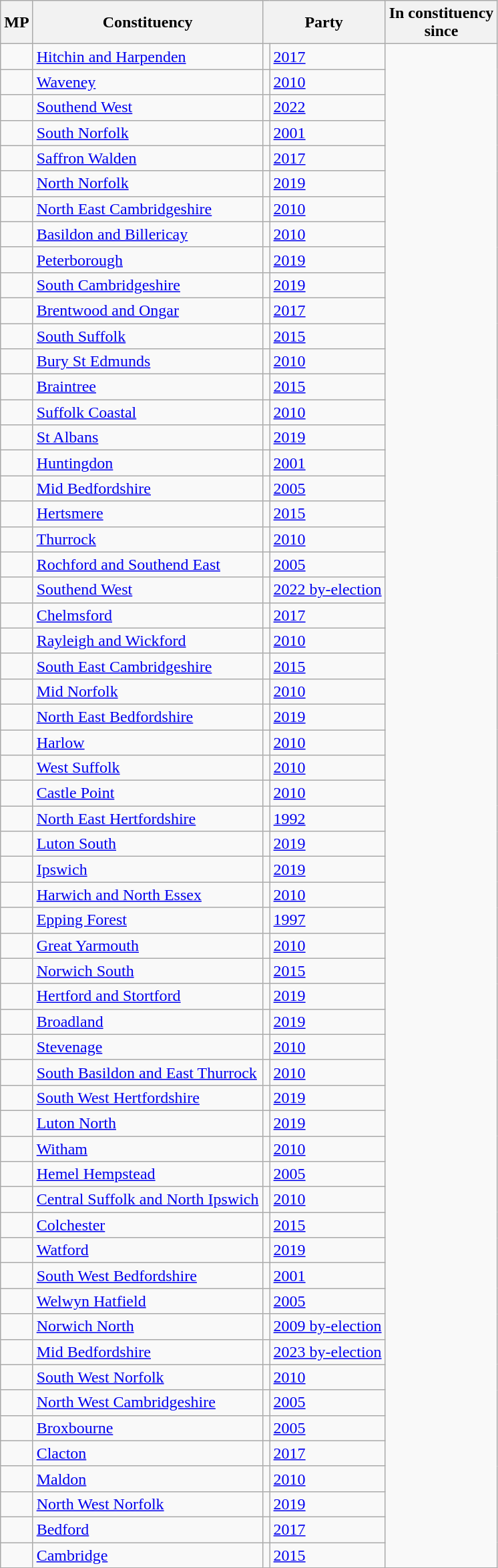<table class="wikitable sortable">
<tr>
<th>MP</th>
<th>Constituency</th>
<th colspan=2>Party</th>
<th>In constituency<br>since</th>
</tr>
<tr>
<td></td>
<td><a href='#'>Hitchin and Harpenden</a></td>
<td></td>
<td><a href='#'>2017</a></td>
</tr>
<tr>
<td></td>
<td><a href='#'>Waveney</a></td>
<td></td>
<td><a href='#'>2010</a></td>
</tr>
<tr>
<td></td>
<td><a href='#'>Southend West</a></td>
<td></td>
<td><a href='#'>2022</a></td>
</tr>
<tr>
<td></td>
<td><a href='#'>South Norfolk</a></td>
<td></td>
<td><a href='#'>2001</a></td>
</tr>
<tr>
<td></td>
<td><a href='#'>Saffron Walden</a></td>
<td></td>
<td><a href='#'>2017</a></td>
</tr>
<tr>
<td></td>
<td><a href='#'>North Norfolk</a></td>
<td></td>
<td><a href='#'>2019</a></td>
</tr>
<tr>
<td></td>
<td><a href='#'>North East Cambridgeshire</a></td>
<td></td>
<td><a href='#'>2010</a></td>
</tr>
<tr>
<td></td>
<td><a href='#'>Basildon and Billericay</a></td>
<td></td>
<td><a href='#'>2010</a></td>
</tr>
<tr>
<td></td>
<td><a href='#'>Peterborough</a></td>
<td></td>
<td><a href='#'>2019</a></td>
</tr>
<tr>
<td></td>
<td><a href='#'>South Cambridgeshire</a></td>
<td></td>
<td><a href='#'>2019</a></td>
</tr>
<tr>
<td></td>
<td><a href='#'>Brentwood and Ongar</a></td>
<td></td>
<td><a href='#'>2017</a></td>
</tr>
<tr>
<td></td>
<td><a href='#'>South Suffolk</a></td>
<td></td>
<td><a href='#'>2015</a></td>
</tr>
<tr>
<td></td>
<td><a href='#'>Bury St Edmunds</a></td>
<td></td>
<td><a href='#'>2010</a></td>
</tr>
<tr>
<td></td>
<td><a href='#'>Braintree</a></td>
<td></td>
<td><a href='#'>2015</a></td>
</tr>
<tr>
<td></td>
<td><a href='#'>Suffolk Coastal</a></td>
<td></td>
<td><a href='#'>2010</a></td>
</tr>
<tr>
<td></td>
<td><a href='#'>St Albans</a></td>
<td></td>
<td><a href='#'>2019</a></td>
</tr>
<tr>
<td></td>
<td><a href='#'>Huntingdon</a></td>
<td></td>
<td><a href='#'>2001</a></td>
</tr>
<tr>
<td><em></em></td>
<td><a href='#'>Mid Bedfordshire</a></td>
<td></td>
<td><a href='#'>2005</a></td>
</tr>
<tr>
<td></td>
<td><a href='#'>Hertsmere</a></td>
<td></td>
<td><a href='#'>2015</a></td>
</tr>
<tr>
<td></td>
<td><a href='#'>Thurrock</a></td>
<td></td>
<td><a href='#'>2010</a></td>
</tr>
<tr>
<td></td>
<td><a href='#'>Rochford and Southend East</a></td>
<td></td>
<td><a href='#'>2005</a></td>
</tr>
<tr>
<td></td>
<td><a href='#'>Southend West</a></td>
<td></td>
<td><a href='#'>2022 by-election</a></td>
</tr>
<tr>
<td></td>
<td><a href='#'>Chelmsford</a></td>
<td></td>
<td><a href='#'>2017</a></td>
</tr>
<tr>
<td></td>
<td><a href='#'>Rayleigh and Wickford</a></td>
<td></td>
<td><a href='#'>2010</a></td>
</tr>
<tr>
<td></td>
<td><a href='#'>South East Cambridgeshire</a></td>
<td></td>
<td><a href='#'>2015</a></td>
</tr>
<tr>
<td></td>
<td><a href='#'>Mid Norfolk</a></td>
<td></td>
<td><a href='#'>2010</a></td>
</tr>
<tr>
<td></td>
<td><a href='#'>North East Bedfordshire</a></td>
<td></td>
<td><a href='#'>2019</a></td>
</tr>
<tr>
<td></td>
<td><a href='#'>Harlow</a></td>
<td></td>
<td><a href='#'>2010</a></td>
</tr>
<tr>
<td></td>
<td><a href='#'>West Suffolk</a></td>
<td></td>
<td><a href='#'>2010</a></td>
</tr>
<tr>
<td></td>
<td><a href='#'>Castle Point</a></td>
<td></td>
<td><a href='#'>2010</a></td>
</tr>
<tr>
<td></td>
<td><a href='#'>North East Hertfordshire</a></td>
<td></td>
<td><a href='#'>1992</a></td>
</tr>
<tr>
<td></td>
<td><a href='#'>Luton South</a></td>
<td></td>
<td><a href='#'>2019</a></td>
</tr>
<tr>
<td></td>
<td><a href='#'>Ipswich</a></td>
<td></td>
<td><a href='#'>2019</a></td>
</tr>
<tr>
<td></td>
<td><a href='#'>Harwich and North Essex</a></td>
<td></td>
<td><a href='#'>2010</a></td>
</tr>
<tr>
<td></td>
<td><a href='#'>Epping Forest</a></td>
<td></td>
<td><a href='#'>1997</a></td>
</tr>
<tr>
<td></td>
<td><a href='#'>Great Yarmouth</a></td>
<td></td>
<td><a href='#'>2010</a></td>
</tr>
<tr>
<td></td>
<td><a href='#'>Norwich South</a></td>
<td></td>
<td><a href='#'>2015</a></td>
</tr>
<tr>
<td></td>
<td><a href='#'>Hertford and Stortford</a></td>
<td></td>
<td><a href='#'>2019</a></td>
</tr>
<tr>
<td></td>
<td><a href='#'>Broadland</a></td>
<td></td>
<td><a href='#'>2019</a></td>
</tr>
<tr>
<td></td>
<td><a href='#'>Stevenage</a></td>
<td></td>
<td><a href='#'>2010</a></td>
</tr>
<tr>
<td></td>
<td><a href='#'>South Basildon and East Thurrock</a></td>
<td></td>
<td><a href='#'>2010</a></td>
</tr>
<tr>
<td></td>
<td><a href='#'>South West Hertfordshire</a></td>
<td></td>
<td><a href='#'>2019</a></td>
</tr>
<tr>
<td></td>
<td><a href='#'>Luton North</a></td>
<td></td>
<td><a href='#'>2019</a></td>
</tr>
<tr>
<td></td>
<td><a href='#'>Witham</a></td>
<td></td>
<td><a href='#'>2010</a></td>
</tr>
<tr>
<td></td>
<td><a href='#'>Hemel Hempstead</a></td>
<td></td>
<td><a href='#'>2005</a></td>
</tr>
<tr>
<td></td>
<td><a href='#'>Central Suffolk and North Ipswich</a></td>
<td></td>
<td><a href='#'>2010</a></td>
</tr>
<tr>
<td></td>
<td><a href='#'>Colchester</a></td>
<td></td>
<td><a href='#'>2015</a></td>
</tr>
<tr>
<td></td>
<td><a href='#'>Watford</a></td>
<td></td>
<td><a href='#'>2019</a></td>
</tr>
<tr>
<td></td>
<td><a href='#'>South West Bedfordshire</a></td>
<td></td>
<td><a href='#'>2001</a></td>
</tr>
<tr>
<td></td>
<td><a href='#'>Welwyn Hatfield</a></td>
<td></td>
<td><a href='#'>2005</a></td>
</tr>
<tr>
<td></td>
<td><a href='#'>Norwich North</a></td>
<td></td>
<td><a href='#'>2009 by-election</a></td>
</tr>
<tr>
<td></td>
<td><a href='#'>Mid Bedfordshire</a></td>
<td></td>
<td><a href='#'>2023 by-election</a></td>
</tr>
<tr>
<td></td>
<td><a href='#'>South West Norfolk</a></td>
<td></td>
<td><a href='#'>2010</a></td>
</tr>
<tr>
<td></td>
<td><a href='#'>North West Cambridgeshire</a></td>
<td></td>
<td><a href='#'>2005</a></td>
</tr>
<tr>
<td></td>
<td><a href='#'>Broxbourne</a></td>
<td></td>
<td><a href='#'>2005</a></td>
</tr>
<tr>
<td></td>
<td><a href='#'>Clacton</a></td>
<td></td>
<td><a href='#'>2017</a></td>
</tr>
<tr>
<td></td>
<td><a href='#'>Maldon</a></td>
<td></td>
<td><a href='#'>2010</a></td>
</tr>
<tr>
<td></td>
<td><a href='#'>North West Norfolk</a></td>
<td></td>
<td><a href='#'>2019</a></td>
</tr>
<tr>
<td></td>
<td><a href='#'>Bedford</a></td>
<td></td>
<td><a href='#'>2017</a></td>
</tr>
<tr>
<td></td>
<td><a href='#'>Cambridge</a></td>
<td></td>
<td><a href='#'>2015</a></td>
</tr>
</table>
